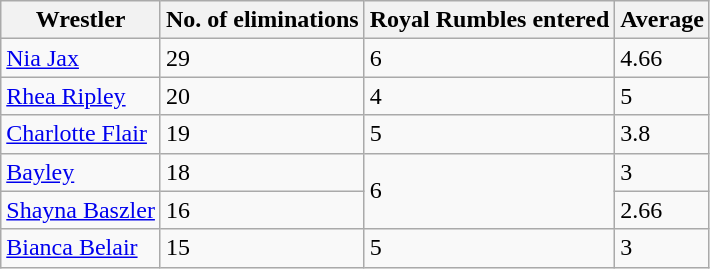<table class="wikitable sortable">
<tr>
<th>Wrestler</th>
<th data-sort-type="number">No. of eliminations</th>
<th data-sort-type="number">Royal Rumbles entered</th>
<th data-sort-type="number">Average</th>
</tr>
<tr>
<td><a href='#'>Nia Jax</a></td>
<td>29</td>
<td>6</td>
<td>4.66</td>
</tr>
<tr>
<td><a href='#'>Rhea Ripley</a></td>
<td>20</td>
<td>4</td>
<td>5</td>
</tr>
<tr>
<td><a href='#'>Charlotte Flair</a></td>
<td>19</td>
<td>5</td>
<td>3.8</td>
</tr>
<tr>
<td><a href='#'>Bayley</a></td>
<td>18</td>
<td rowspan=2>6</td>
<td>3</td>
</tr>
<tr>
<td><a href='#'>Shayna Baszler</a></td>
<td>16</td>
<td>2.66</td>
</tr>
<tr>
<td><a href='#'>Bianca Belair</a></td>
<td>15</td>
<td>5</td>
<td>3</td>
</tr>
</table>
